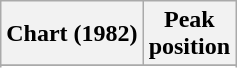<table class="wikitable">
<tr>
<th>Chart (1982)</th>
<th>Peak<br>position</th>
</tr>
<tr>
</tr>
<tr>
</tr>
</table>
